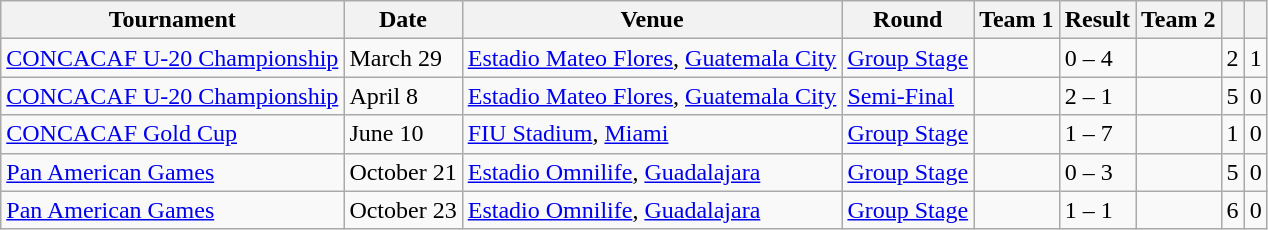<table class="wikitable">
<tr>
<th>Tournament</th>
<th>Date</th>
<th>Venue</th>
<th>Round</th>
<th>Team 1</th>
<th>Result</th>
<th>Team 2</th>
<th></th>
<th></th>
</tr>
<tr>
<td><a href='#'>CONCACAF U-20 Championship</a></td>
<td>March 29</td>
<td> <a href='#'>Estadio Mateo Flores</a>, <a href='#'>Guatemala City</a></td>
<td><a href='#'>Group Stage</a></td>
<td></td>
<td>0 – 4</td>
<td></td>
<td>2</td>
<td>1</td>
</tr>
<tr>
<td><a href='#'>CONCACAF U-20 Championship</a></td>
<td>April 8</td>
<td> <a href='#'>Estadio Mateo Flores</a>, <a href='#'>Guatemala City</a></td>
<td><a href='#'>Semi-Final</a></td>
<td></td>
<td>2 – 1</td>
<td></td>
<td>5</td>
<td>0</td>
</tr>
<tr>
<td><a href='#'>CONCACAF Gold Cup</a></td>
<td>June 10</td>
<td> <a href='#'>FIU Stadium</a>, <a href='#'>Miami</a></td>
<td><a href='#'>Group Stage</a></td>
<td></td>
<td>1 – 7</td>
<td></td>
<td>1</td>
<td>0</td>
</tr>
<tr>
<td><a href='#'>Pan American Games</a></td>
<td>October 21</td>
<td> <a href='#'>Estadio Omnilife</a>, <a href='#'>Guadalajara</a></td>
<td><a href='#'>Group Stage</a></td>
<td></td>
<td>0 – 3</td>
<td></td>
<td>5</td>
<td>0</td>
</tr>
<tr>
<td><a href='#'>Pan American Games</a></td>
<td>October 23</td>
<td> <a href='#'>Estadio Omnilife</a>, <a href='#'>Guadalajara</a></td>
<td><a href='#'>Group Stage</a></td>
<td></td>
<td>1 – 1</td>
<td></td>
<td>6</td>
<td>0</td>
</tr>
</table>
